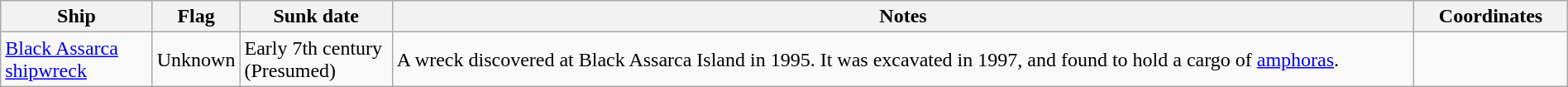<table class=wikitable | style = "width:100%">
<tr>
<th style="width:10%">Ship</th>
<th>Flag</th>
<th style="width:10%">Sunk date</th>
<th style="width:70%">Notes</th>
<th style="width:10%">Coordinates</th>
</tr>
<tr>
<td><a href='#'>Black Assarca shipwreck</a></td>
<td>Unknown</td>
<td>Early 7th century (Presumed)</td>
<td>A wreck discovered at Black Assarca Island in 1995. It was excavated in 1997, and found to hold a cargo of <a href='#'>amphoras</a>.</td>
<td></td>
</tr>
</table>
